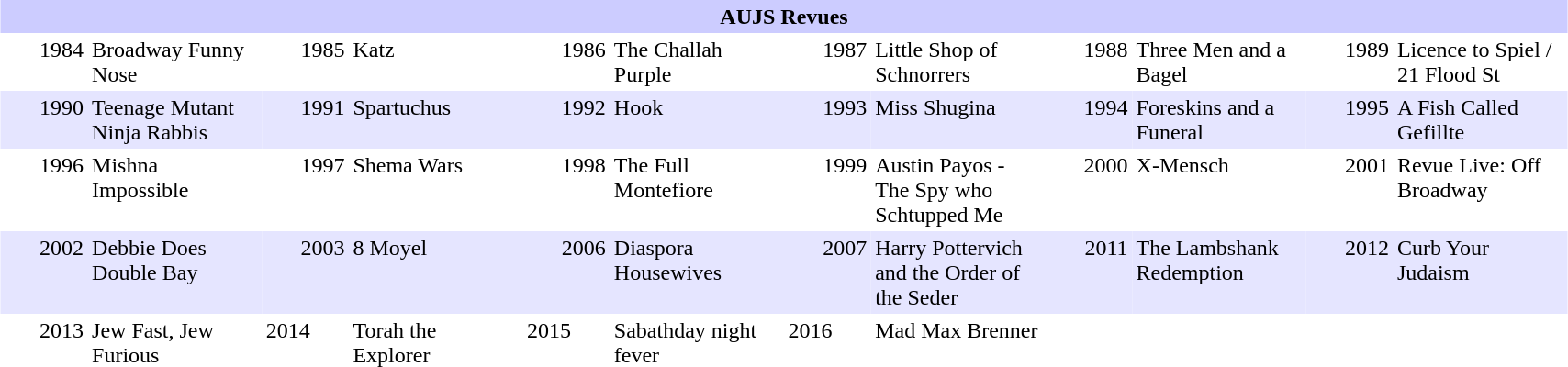<table class="toccolours"  width="90%" align="center" border="0" valign="top" cellspacing=0 cellpadding=3 style="text-left; border-collapse:collapse">
<tr style="background:#ccccff">
<th colspan=12>AUJS Revues</th>
</tr>
<tr valign="top">
<td width="5%" align="right">1984</td>
<td width="10%">Broadway Funny Nose</td>
<td width="5%" align="right">1985</td>
<td width="10%">Katz</td>
<td width="5%" align="right">1986</td>
<td width="10%">The Challah Purple</td>
<td width="5%" align="right">1987</td>
<td width="10%">Little Shop of Schnorrers</td>
<td width="5%" align="right">1988</td>
<td width="10%">Three Men and a Bagel</td>
<td width="5%" align="right">1989</td>
<td width="10%">Licence to Spiel / 21 Flood St</td>
</tr>
<tr style="background:#E5E5FF" valign="top">
<td align="right">1990</td>
<td>Teenage Mutant Ninja Rabbis</td>
<td align="right">1991</td>
<td>Spartuchus</td>
<td align="right">1992</td>
<td>Hook</td>
<td align="right">1993</td>
<td>Miss Shugina</td>
<td align="right">1994</td>
<td>Foreskins and a Funeral</td>
<td align="right">1995</td>
<td>A Fish Called Gefillte</td>
</tr>
<tr valign="top">
<td align="right">1996</td>
<td>Mishna Impossible</td>
<td align="right">1997</td>
<td>Shema Wars</td>
<td align="right">1998</td>
<td>The Full Montefiore</td>
<td align="right">1999</td>
<td>Austin Payos - The Spy who Schtupped Me</td>
<td align="right">2000</td>
<td>X-Mensch</td>
<td align="right">2001</td>
<td>Revue Live: Off Broadway</td>
</tr>
<tr style="background:#E5E5FF" valign="top">
<td align="right">2002</td>
<td>Debbie Does Double Bay</td>
<td align="right">2003</td>
<td>8 Moyel</td>
<td align="right">2006</td>
<td>Diaspora Housewives</td>
<td align="right">2007</td>
<td>Harry Pottervich and the Order of the Seder</td>
<td align="right">2011</td>
<td>The Lambshank Redemption</td>
<td align="right">2012</td>
<td>Curb Your Judaism</td>
</tr>
<tr valign="top">
<td align="right">2013</td>
<td>Jew Fast, Jew Furious</td>
<td>2014</td>
<td>Torah the Explorer</td>
<td>2015</td>
<td>Sabathday night fever</td>
<td>2016</td>
<td>Mad Max Brenner</td>
</tr>
</table>
